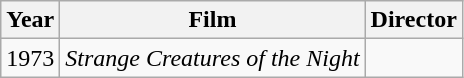<table class="wikitable">
<tr>
<th>Year</th>
<th>Film</th>
<th>Director</th>
</tr>
<tr>
<td>1973</td>
<td><em>Strange Creatures of the Night</em></td>
<td></td>
</tr>
</table>
